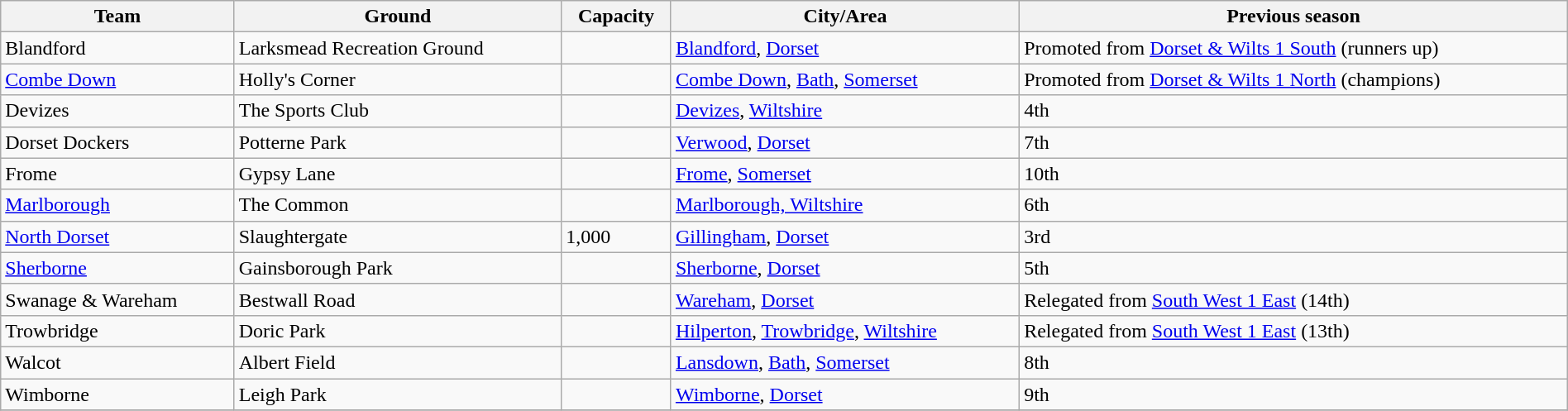<table class="wikitable sortable" width=100%>
<tr>
<th>Team</th>
<th>Ground</th>
<th>Capacity</th>
<th>City/Area</th>
<th>Previous season</th>
</tr>
<tr>
<td>Blandford</td>
<td>Larksmead Recreation Ground</td>
<td></td>
<td><a href='#'>Blandford</a>, <a href='#'>Dorset</a></td>
<td>Promoted from <a href='#'>Dorset & Wilts 1 South</a> (runners up)</td>
</tr>
<tr>
<td><a href='#'>Combe Down</a></td>
<td>Holly's Corner</td>
<td></td>
<td><a href='#'>Combe Down</a>, <a href='#'>Bath</a>, <a href='#'>Somerset</a></td>
<td>Promoted from <a href='#'>Dorset & Wilts 1 North</a> (champions)</td>
</tr>
<tr>
<td>Devizes</td>
<td>The Sports Club</td>
<td></td>
<td><a href='#'>Devizes</a>, <a href='#'>Wiltshire</a></td>
<td>4th</td>
</tr>
<tr>
<td>Dorset Dockers</td>
<td>Potterne Park</td>
<td></td>
<td><a href='#'>Verwood</a>, <a href='#'>Dorset</a></td>
<td>7th</td>
</tr>
<tr>
<td>Frome</td>
<td>Gypsy Lane</td>
<td></td>
<td><a href='#'>Frome</a>, <a href='#'>Somerset</a></td>
<td>10th</td>
</tr>
<tr>
<td><a href='#'>Marlborough</a></td>
<td>The Common</td>
<td></td>
<td><a href='#'>Marlborough, Wiltshire</a></td>
<td>6th</td>
</tr>
<tr>
<td><a href='#'>North Dorset</a></td>
<td>Slaughtergate</td>
<td>1,000</td>
<td><a href='#'>Gillingham</a>, <a href='#'>Dorset</a></td>
<td>3rd</td>
</tr>
<tr>
<td><a href='#'>Sherborne</a></td>
<td>Gainsborough Park</td>
<td></td>
<td><a href='#'>Sherborne</a>, <a href='#'>Dorset</a></td>
<td>5th</td>
</tr>
<tr>
<td>Swanage & Wareham</td>
<td>Bestwall Road</td>
<td></td>
<td><a href='#'>Wareham</a>, <a href='#'>Dorset</a></td>
<td>Relegated from <a href='#'>South West 1 East</a> (14th)</td>
</tr>
<tr>
<td>Trowbridge</td>
<td>Doric Park</td>
<td></td>
<td><a href='#'>Hilperton</a>, <a href='#'>Trowbridge</a>, <a href='#'>Wiltshire</a></td>
<td>Relegated from <a href='#'>South West 1 East</a> (13th)</td>
</tr>
<tr>
<td>Walcot</td>
<td>Albert Field</td>
<td></td>
<td><a href='#'>Lansdown</a>, <a href='#'>Bath</a>, <a href='#'>Somerset</a></td>
<td>8th</td>
</tr>
<tr>
<td>Wimborne</td>
<td>Leigh Park</td>
<td></td>
<td><a href='#'>Wimborne</a>, <a href='#'>Dorset</a></td>
<td>9th</td>
</tr>
<tr>
</tr>
</table>
